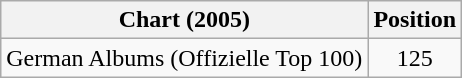<table class="wikitable">
<tr>
<th>Chart (2005)</th>
<th>Position</th>
</tr>
<tr>
<td align="left">German Albums (Offizielle Top 100)</td>
<td align="center">125</td>
</tr>
</table>
